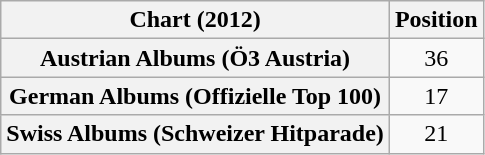<table class="wikitable sortable plainrowheaders" style="text-align:center">
<tr>
<th scope="col">Chart (2012)</th>
<th scope="col">Position</th>
</tr>
<tr>
<th scope="row">Austrian Albums (Ö3 Austria)</th>
<td>36</td>
</tr>
<tr>
<th scope="row">German Albums (Offizielle Top 100)</th>
<td>17</td>
</tr>
<tr>
<th scope="row">Swiss Albums (Schweizer Hitparade)</th>
<td>21</td>
</tr>
</table>
